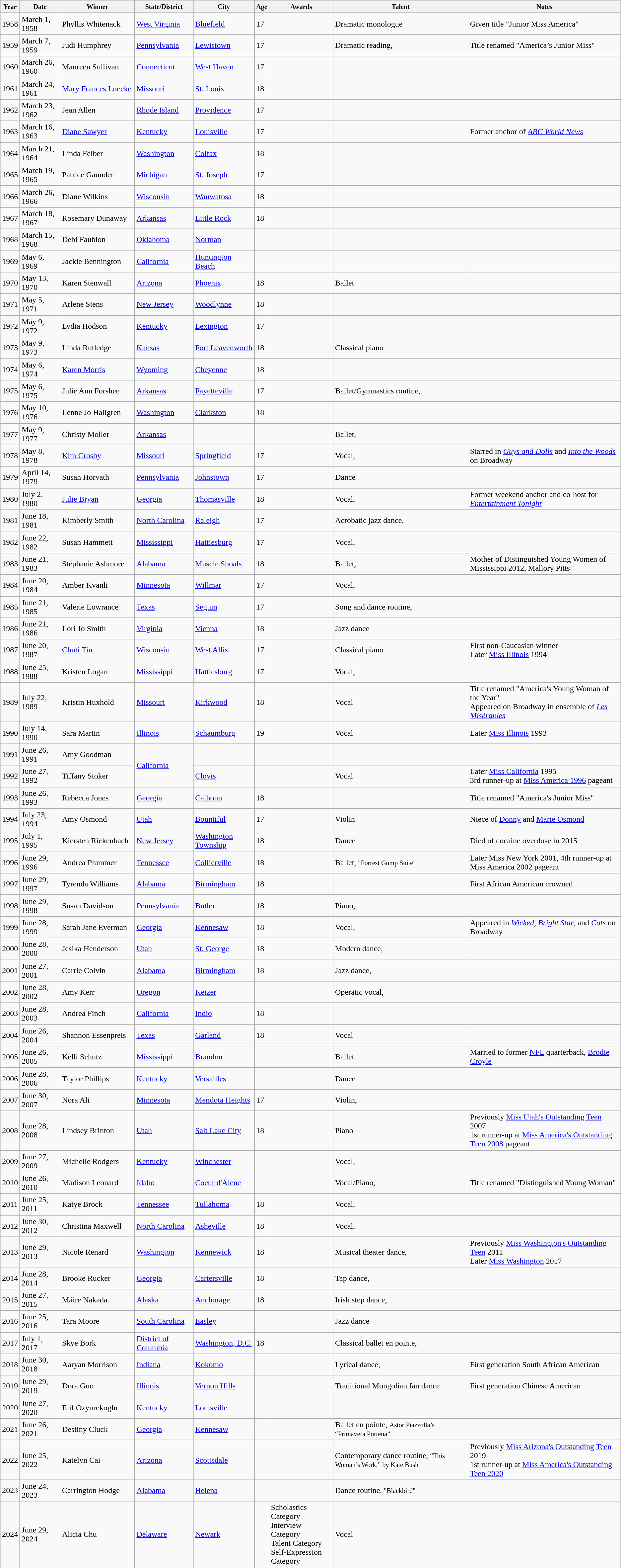<table class="wikitable sortable">
<tr>
<th><small>Year</small></th>
<th><small>Date</small></th>
<th width=12%><small>Winner</small></th>
<th><small>State/District</small></th>
<th><small>City</small></th>
<th><small>Age</small></th>
<th><small>Awards</small></th>
<th><small>Talent</small></th>
<th><small>Notes</small></th>
</tr>
<tr>
<td>1958</td>
<td>March 1, 1958</td>
<td>Phyllis Whitenack</td>
<td> <a href='#'>West Virginia</a></td>
<td><a href='#'>Bluefield</a></td>
<td>17</td>
<td></td>
<td>Dramatic monologue</td>
<td>Given title "Junior Miss America"</td>
</tr>
<tr>
<td>1959</td>
<td>March 7, 1959</td>
<td>Judi Humphrey</td>
<td> <a href='#'>Pennsylvania</a></td>
<td><a href='#'>Lewistown</a></td>
<td>17</td>
<td></td>
<td>Dramatic reading, </td>
<td>Title renamed "America’s Junior Miss"</td>
</tr>
<tr>
<td>1960</td>
<td>March 26, 1960</td>
<td>Maureen Sullivan</td>
<td> <a href='#'>Connecticut</a></td>
<td><a href='#'>West Haven</a></td>
<td>17</td>
<td></td>
<td></td>
<td></td>
</tr>
<tr>
<td>1961</td>
<td>March 24, 1961</td>
<td><a href='#'>Mary Frances Luecke</a></td>
<td> <a href='#'>Missouri</a></td>
<td><a href='#'>St. Louis</a></td>
<td>18</td>
<td></td>
<td></td>
<td></td>
</tr>
<tr>
<td>1962</td>
<td>March 23, 1962</td>
<td>Jean Allen</td>
<td> <a href='#'>Rhode Island</a></td>
<td><a href='#'>Providence</a></td>
<td>17</td>
<td></td>
<td></td>
<td></td>
</tr>
<tr>
<td>1963</td>
<td>March 16, 1963</td>
<td><a href='#'>Diane Sawyer</a></td>
<td> <a href='#'>Kentucky</a></td>
<td><a href='#'>Louisville</a></td>
<td>17</td>
<td></td>
<td></td>
<td>Former anchor of <em><a href='#'>ABC World News</a></em></td>
</tr>
<tr>
<td>1964</td>
<td>March 21, 1964</td>
<td>Linda Felber</td>
<td> <a href='#'>Washington</a></td>
<td><a href='#'>Colfax</a></td>
<td>18</td>
<td></td>
<td></td>
<td></td>
</tr>
<tr>
<td>1965</td>
<td>March 19, 1965</td>
<td>Patrice Gaunder</td>
<td> <a href='#'>Michigan</a></td>
<td><a href='#'>St. Joseph</a></td>
<td>17</td>
<td></td>
<td></td>
<td></td>
</tr>
<tr>
<td>1966</td>
<td>March 26, 1966</td>
<td>Diane Wilkins</td>
<td> <a href='#'>Wisconsin</a></td>
<td><a href='#'>Wauwatosa</a></td>
<td>18</td>
<td></td>
<td></td>
<td></td>
</tr>
<tr>
<td>1967</td>
<td>March 18, 1967</td>
<td>Rosemary Dunaway</td>
<td> <a href='#'>Arkansas</a></td>
<td><a href='#'>Little Rock</a></td>
<td>18</td>
<td></td>
<td></td>
<td></td>
</tr>
<tr>
<td>1968</td>
<td>March 15, 1968</td>
<td>Debi Faubion</td>
<td> <a href='#'>Oklahoma</a></td>
<td><a href='#'>Norman</a></td>
<td></td>
<td></td>
<td></td>
<td></td>
</tr>
<tr>
<td>1969</td>
<td>May 6, 1969</td>
<td>Jackie Bennington</td>
<td> <a href='#'>California</a></td>
<td><a href='#'>Huntington Beach</a></td>
<td></td>
<td></td>
<td></td>
<td></td>
</tr>
<tr>
<td>1970</td>
<td>May 13, 1970</td>
<td>Karen Stenwall</td>
<td> <a href='#'>Arizona</a></td>
<td><a href='#'>Phoenix</a></td>
<td>18</td>
<td></td>
<td>Ballet</td>
<td></td>
</tr>
<tr>
<td>1971</td>
<td>May 5, 1971</td>
<td>Arlene Stens</td>
<td> <a href='#'>New Jersey</a></td>
<td><a href='#'>Woodlynne</a></td>
<td>18</td>
<td></td>
<td></td>
<td></td>
</tr>
<tr>
<td>1972</td>
<td>May 9, 1972</td>
<td>Lydia Hodson</td>
<td> <a href='#'>Kentucky</a></td>
<td><a href='#'>Lexington</a></td>
<td>17</td>
<td></td>
<td></td>
<td></td>
</tr>
<tr>
<td>1973</td>
<td>May 9, 1973</td>
<td>Linda Rutledge</td>
<td> <a href='#'>Kansas</a></td>
<td><a href='#'>Fort Leavenworth</a></td>
<td>18</td>
<td></td>
<td>Classical piano</td>
<td></td>
</tr>
<tr>
<td>1974</td>
<td>May 6, 1974</td>
<td><a href='#'>Karen Morris</a></td>
<td> <a href='#'>Wyoming</a></td>
<td><a href='#'>Cheyenne</a></td>
<td>18</td>
<td></td>
<td></td>
<td></td>
</tr>
<tr>
<td>1975</td>
<td>May 6, 1975</td>
<td>Julie Ann Forshee</td>
<td> <a href='#'>Arkansas</a></td>
<td><a href='#'>Fayetteville</a></td>
<td>17</td>
<td></td>
<td>Ballet/Gymnastics routine, </td>
<td></td>
</tr>
<tr>
<td>1976</td>
<td>May 10, 1976</td>
<td>Lenne Jo Hallgren</td>
<td> <a href='#'>Washington</a></td>
<td><a href='#'>Clarkston</a></td>
<td>18</td>
<td></td>
<td></td>
<td></td>
</tr>
<tr>
<td>1977</td>
<td>May 9, 1977</td>
<td>Christy Moller</td>
<td> <a href='#'>Arkansas</a></td>
<td></td>
<td></td>
<td></td>
<td>Ballet, </td>
<td></td>
</tr>
<tr>
<td>1978</td>
<td>May 8, 1978</td>
<td><a href='#'>Kim Crosby</a></td>
<td> <a href='#'>Missouri</a></td>
<td><a href='#'>Springfield</a></td>
<td>17</td>
<td></td>
<td>Vocal, </td>
<td>Starred in <em><a href='#'>Guys and Dolls</a></em> and <em><a href='#'>Into the Woods</a></em> on Broadway</td>
</tr>
<tr>
<td>1979</td>
<td>April 14, 1979</td>
<td>Susan Horvath</td>
<td> <a href='#'>Pennsylvania</a></td>
<td><a href='#'>Johnstown</a></td>
<td>17</td>
<td></td>
<td>Dance</td>
<td></td>
</tr>
<tr>
<td>1980</td>
<td>July 2, 1980</td>
<td><a href='#'>Julie Bryan</a></td>
<td> <a href='#'>Georgia</a></td>
<td><a href='#'>Thomasville</a></td>
<td>18</td>
<td></td>
<td>Vocal, </td>
<td>Former weekend anchor and co-host for <em><a href='#'>Entertainment Tonight</a></em></td>
</tr>
<tr>
<td>1981</td>
<td>June 18, 1981</td>
<td>Kimberly Smith</td>
<td> <a href='#'>North Carolina</a></td>
<td><a href='#'>Raleigh</a></td>
<td>17</td>
<td></td>
<td>Acrobatic jazz dance, </td>
<td></td>
</tr>
<tr>
<td>1982</td>
<td>June 22, 1982</td>
<td>Susan Hammett</td>
<td> <a href='#'>Mississippi</a></td>
<td><a href='#'>Hattiesburg</a></td>
<td>17</td>
<td></td>
<td>Vocal, </td>
<td></td>
</tr>
<tr>
<td>1983</td>
<td>June 21, 1983</td>
<td>Stephanie Ashmore</td>
<td> <a href='#'>Alabama</a></td>
<td><a href='#'>Muscle Shoals</a></td>
<td>18</td>
<td></td>
<td>Ballet, </td>
<td>Mother of Distinguished Young Women of Mississippi 2012, Mallory Pitts</td>
</tr>
<tr>
<td>1984</td>
<td>June 20, 1984</td>
<td>Amber Kvanli</td>
<td> <a href='#'>Minnesota</a></td>
<td><a href='#'>Willmar</a></td>
<td>17</td>
<td></td>
<td>Vocal, </td>
<td></td>
</tr>
<tr>
<td>1985</td>
<td>June 21, 1985</td>
<td>Valerie Lowrance</td>
<td> <a href='#'>Texas</a></td>
<td><a href='#'>Seguin</a></td>
<td>17</td>
<td></td>
<td>Song and dance routine, </td>
<td></td>
</tr>
<tr>
<td>1986</td>
<td>June 21, 1986</td>
<td>Lori Jo Smith</td>
<td> <a href='#'>Virginia</a></td>
<td><a href='#'>Vienna</a></td>
<td>18</td>
<td></td>
<td>Jazz dance</td>
<td></td>
</tr>
<tr>
<td>1987</td>
<td>June 20, 1987</td>
<td><a href='#'>Chuti Tiu</a></td>
<td> <a href='#'>Wisconsin</a></td>
<td><a href='#'>West Allis</a></td>
<td>17</td>
<td></td>
<td>Classical piano</td>
<td>First non-Caucasian winner<br>Later <a href='#'>Miss Illinois</a> 1994</td>
</tr>
<tr>
<td>1988</td>
<td>June 25, 1988</td>
<td>Kristen Logan</td>
<td> <a href='#'>Mississippi</a></td>
<td><a href='#'>Hattiesburg</a></td>
<td>17</td>
<td></td>
<td>Vocal, </td>
<td></td>
</tr>
<tr>
<td>1989</td>
<td>July 22, 1989</td>
<td>Kristin Huxhold</td>
<td> <a href='#'>Missouri</a></td>
<td><a href='#'>Kirkwood</a></td>
<td>18</td>
<td></td>
<td>Vocal</td>
<td>Title renamed "America's Young Woman of the Year"<br>Appeared on Broadway in ensemble of <em><a href='#'>Les Misérables</a></em></td>
</tr>
<tr>
<td>1990</td>
<td>July 14, 1990</td>
<td>Sara Martin</td>
<td> <a href='#'>Illinois</a></td>
<td><a href='#'>Schaumburg</a></td>
<td>19</td>
<td></td>
<td>Vocal</td>
<td>Later <a href='#'>Miss Illinois</a> 1993</td>
</tr>
<tr>
<td>1991</td>
<td>June 26, 1991</td>
<td>Amy Goodman</td>
<td rowspan=2> <a href='#'>California</a></td>
<td></td>
<td></td>
<td></td>
<td></td>
<td></td>
</tr>
<tr>
<td>1992</td>
<td>June 27, 1992</td>
<td>Tiffany Stoker</td>
<td><a href='#'>Clovis</a></td>
<td></td>
<td></td>
<td>Vocal</td>
<td>Later <a href='#'>Miss California</a> 1995<br>3rd runner-up at <a href='#'>Miss America 1996</a> pageant</td>
</tr>
<tr>
</tr>
<tr>
<td>1993</td>
<td>June 26, 1993</td>
<td>Rebecca Jones</td>
<td> <a href='#'>Georgia</a></td>
<td><a href='#'>Calhoun</a></td>
<td>18</td>
<td></td>
<td></td>
<td>Title renamed "America's Junior Miss"</td>
</tr>
<tr>
<td>1994</td>
<td>July 23, 1994</td>
<td>Amy Osmond</td>
<td> <a href='#'>Utah</a></td>
<td><a href='#'>Bountiful</a></td>
<td>17</td>
<td></td>
<td>Violin</td>
<td>Niece of <a href='#'>Donny</a> and <a href='#'>Marie Osmond</a></td>
</tr>
<tr>
<td>1995</td>
<td>July 1, 1995</td>
<td>Kiersten Rickenbach</td>
<td> <a href='#'>New Jersey</a></td>
<td><a href='#'>Washington Township</a></td>
<td>18</td>
<td></td>
<td>Dance</td>
<td>Died of cocaine overdose in 2015</td>
</tr>
<tr>
<td>1996</td>
<td>June 29, 1996</td>
<td>Andrea Plummer</td>
<td> <a href='#'>Tennessee</a></td>
<td><a href='#'>Collierville</a></td>
<td>18</td>
<td></td>
<td>Ballet, <small>"Forrest Gump Suite"</small></td>
<td>Later Miss New York 2001, 4th runner-up at Miss America 2002 pageant</td>
</tr>
<tr>
<td>1997</td>
<td>June 29, 1997</td>
<td>Tyrenda Williams</td>
<td> <a href='#'>Alabama</a></td>
<td><a href='#'>Birmingham</a></td>
<td>18</td>
<td></td>
<td></td>
<td>First African American crowned</td>
</tr>
<tr>
<td>1998</td>
<td>June 29, 1998</td>
<td>Susan Davidson</td>
<td> <a href='#'>Pennsylvania</a></td>
<td><a href='#'>Butler</a></td>
<td>18</td>
<td></td>
<td>Piano, </td>
<td></td>
</tr>
<tr>
<td>1999</td>
<td>June 28, 1999</td>
<td>Sarah Jane Everman</td>
<td> <a href='#'>Georgia</a></td>
<td><a href='#'>Kennesaw</a></td>
<td>18</td>
<td></td>
<td>Vocal, </td>
<td>Appeared in <em><a href='#'>Wicked</a></em>, <em><a href='#'>Bright Star</a></em>, and <em><a href='#'>Cats</a></em> on Broadway</td>
</tr>
<tr>
<td>2000</td>
<td>June 28, 2000</td>
<td>Jesika Henderson</td>
<td> <a href='#'>Utah</a></td>
<td><a href='#'>St. George</a></td>
<td>18</td>
<td></td>
<td>Modern dance, </td>
<td></td>
</tr>
<tr>
<td>2001</td>
<td>June 27, 2001</td>
<td>Carrie Colvin</td>
<td> <a href='#'>Alabama</a></td>
<td><a href='#'>Birmingham</a></td>
<td>18</td>
<td></td>
<td>Jazz dance, </td>
<td></td>
</tr>
<tr>
<td>2002</td>
<td>June 28, 2002</td>
<td>Amy Kerr</td>
<td> <a href='#'>Oregon</a></td>
<td><a href='#'>Keizer</a></td>
<td></td>
<td></td>
<td>Operatic vocal, </td>
<td></td>
</tr>
<tr>
<td>2003</td>
<td>June 28, 2003</td>
<td>Andrea Finch</td>
<td> <a href='#'>California</a></td>
<td><a href='#'>Indio</a></td>
<td>18</td>
<td></td>
<td></td>
<td></td>
</tr>
<tr>
<td>2004</td>
<td>June 26, 2004</td>
<td>Shannon Essenpreis</td>
<td> <a href='#'>Texas</a></td>
<td><a href='#'>Garland</a></td>
<td>18</td>
<td></td>
<td>Vocal</td>
<td></td>
</tr>
<tr>
<td>2005</td>
<td>June 26, 2005</td>
<td>Kelli Schutz</td>
<td> <a href='#'>Mississippi</a></td>
<td><a href='#'>Brandon</a></td>
<td></td>
<td></td>
<td>Ballet</td>
<td>Married to former <a href='#'>NFL</a> quarterback, <a href='#'>Brodie Croyle</a></td>
</tr>
<tr>
<td>2006</td>
<td>June 28, 2006</td>
<td>Taylor Phillips</td>
<td> <a href='#'>Kentucky</a></td>
<td><a href='#'>Versailles</a></td>
<td></td>
<td></td>
<td>Dance</td>
<td></td>
</tr>
<tr>
<td>2007</td>
<td>June 30, 2007</td>
<td>Nora Ali</td>
<td> <a href='#'>Minnesota</a></td>
<td><a href='#'>Mendota Heights</a></td>
<td>17</td>
<td></td>
<td>Violin, </td>
<td></td>
</tr>
<tr>
<td>2008</td>
<td>June 28, 2008</td>
<td>Lindsey Brinton</td>
<td> <a href='#'>Utah</a></td>
<td><a href='#'>Salt Lake City</a></td>
<td>18</td>
<td></td>
<td>Piano</td>
<td>Previously <a href='#'>Miss Utah's Outstanding Teen</a> 2007<br>1st runner-up at <a href='#'>Miss America's Outstanding Teen 2008</a> pageant</td>
</tr>
<tr>
<td>2009</td>
<td>June 27, 2009</td>
<td>Michelle Rodgers</td>
<td> <a href='#'>Kentucky</a></td>
<td><a href='#'>Winchester</a></td>
<td></td>
<td></td>
<td>Vocal, </td>
<td></td>
</tr>
<tr>
<td>2010</td>
<td>June 26, 2010</td>
<td>Madison Leonard</td>
<td> <a href='#'>Idaho</a></td>
<td><a href='#'>Coeur d'Alene</a></td>
<td></td>
<td></td>
<td>Vocal/Piano, </td>
<td>Title renamed "Distinguished Young Woman"</td>
</tr>
<tr>
<td>2011</td>
<td>June 25, 2011</td>
<td>Katye Brock</td>
<td> <a href='#'>Tennessee</a></td>
<td><a href='#'>Tullahoma</a></td>
<td>18</td>
<td></td>
<td>Vocal, </td>
<td></td>
</tr>
<tr>
<td>2012</td>
<td>June 30, 2012</td>
<td>Christina Maxwell</td>
<td> <a href='#'>North Carolina</a></td>
<td><a href='#'>Asheville</a></td>
<td>18</td>
<td></td>
<td>Vocal, </td>
<td></td>
</tr>
<tr>
<td>2013</td>
<td>June 29, 2013</td>
<td>Nicole Renard</td>
<td> <a href='#'>Washington</a></td>
<td><a href='#'>Kennewick</a></td>
<td>18</td>
<td></td>
<td>Musical theater dance, </td>
<td>Previously <a href='#'>Miss Washington's Outstanding Teen</a> 2011<br>Later <a href='#'>Miss Washington</a> 2017</td>
</tr>
<tr>
<td>2014</td>
<td>June 28, 2014</td>
<td>Brooke Rucker</td>
<td> <a href='#'>Georgia</a></td>
<td><a href='#'>Cartersville</a></td>
<td>18</td>
<td></td>
<td>Tap dance, </td>
<td></td>
</tr>
<tr>
<td>2015</td>
<td>June 27, 2015</td>
<td>Máire Nakada</td>
<td> <a href='#'>Alaska</a></td>
<td><a href='#'>Anchorage</a></td>
<td>18</td>
<td></td>
<td>Irish step dance, </td>
<td></td>
</tr>
<tr>
<td>2016</td>
<td>June 25, 2016</td>
<td>Tara Moore</td>
<td> <a href='#'>South Carolina</a></td>
<td><a href='#'>Easley</a></td>
<td></td>
<td></td>
<td>Jazz dance</td>
<td></td>
</tr>
<tr>
<td>2017</td>
<td>July 1, 2017</td>
<td>Skye Bork</td>
<td> <a href='#'>District of Columbia</a></td>
<td><a href='#'>Washington, D.C.</a></td>
<td>18</td>
<td></td>
<td>Classical ballet en pointe, </td>
<td></td>
</tr>
<tr>
<td>2018</td>
<td>June 30, 2018</td>
<td>Aaryan Morrison</td>
<td> <a href='#'>Indiana</a></td>
<td><a href='#'>Kokomo</a></td>
<td></td>
<td></td>
<td>Lyrical dance, </td>
<td>First generation South African American</td>
</tr>
<tr>
<td>2019</td>
<td>June 29, 2019</td>
<td>Dora Guo</td>
<td> <a href='#'>Illinois</a></td>
<td><a href='#'>Vernon Hills</a></td>
<td></td>
<td></td>
<td>Traditional Mongolian fan dance</td>
<td>First generation Chinese American</td>
</tr>
<tr>
<td>2020</td>
<td>June 27, 2020</td>
<td>Elif Ozyurekoglu</td>
<td> <a href='#'>Kentucky</a></td>
<td><a href='#'>Louisville</a></td>
<td></td>
<td></td>
<td></td>
<td></td>
</tr>
<tr>
<td>2021</td>
<td>June 26, 2021</td>
<td>Destiny Cluck</td>
<td> <a href='#'>Georgia</a></td>
<td><a href='#'>Kennesaw</a></td>
<td></td>
<td></td>
<td>Ballet en pointe, <small>Astor Piazzolla’s “Primavera Portena”</small></td>
<td></td>
</tr>
<tr>
<td>2022</td>
<td>June 25, 2022</td>
<td>Katelyn Cai</td>
<td> <a href='#'>Arizona</a></td>
<td><a href='#'>Scottsdale</a></td>
<td></td>
<td></td>
<td>Contemporary dance routine, <small>“This Woman’s Work,” by Kate Bush</small></td>
<td>Previously <a href='#'>Miss Arizona's Outstanding Teen</a> 2019 <br>1st runner-up at <a href='#'>Miss America's Outstanding Teen 2020</a></td>
</tr>
<tr>
<td>2023</td>
<td>June 24, 2023</td>
<td>Carrington Hodge</td>
<td> <a href='#'>Alabama</a></td>
<td><a href='#'>Helena</a></td>
<td></td>
<td></td>
<td>Dance routine, <small>"Blackbird"</small></td>
<td></td>
</tr>
<tr>
<td>2024</td>
<td>June 29, 2024</td>
<td>Alicia Chu</td>
<td><a href='#'>Delaware</a></td>
<td><a href='#'>Newark</a></td>
<td></td>
<td>Scholastics Category<br>Interview Category<br>Talent Category<br>Self-Expression Category</td>
<td>Vocal</td>
<td></td>
</tr>
</table>
